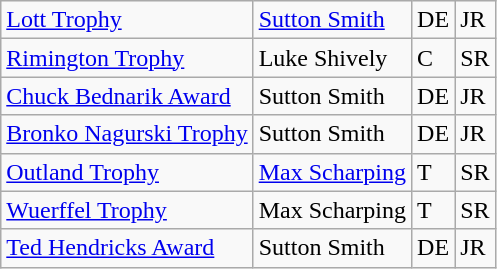<table class="wikitable">
<tr>
<td><a href='#'>Lott Trophy</a></td>
<td><a href='#'>Sutton Smith</a></td>
<td>DE</td>
<td>JR</td>
</tr>
<tr>
<td><a href='#'>Rimington Trophy</a></td>
<td>Luke Shively</td>
<td>C</td>
<td>SR</td>
</tr>
<tr>
<td><a href='#'>Chuck Bednarik Award</a></td>
<td>Sutton Smith</td>
<td>DE</td>
<td>JR</td>
</tr>
<tr>
<td><a href='#'>Bronko Nagurski Trophy</a></td>
<td>Sutton Smith</td>
<td>DE</td>
<td>JR</td>
</tr>
<tr>
<td><a href='#'>Outland Trophy</a></td>
<td><a href='#'>Max Scharping</a></td>
<td>T</td>
<td>SR</td>
</tr>
<tr>
<td><a href='#'>Wuerffel Trophy</a></td>
<td>Max Scharping</td>
<td>T</td>
<td>SR</td>
</tr>
<tr>
<td><a href='#'>Ted Hendricks Award</a></td>
<td>Sutton Smith</td>
<td>DE</td>
<td>JR</td>
</tr>
</table>
